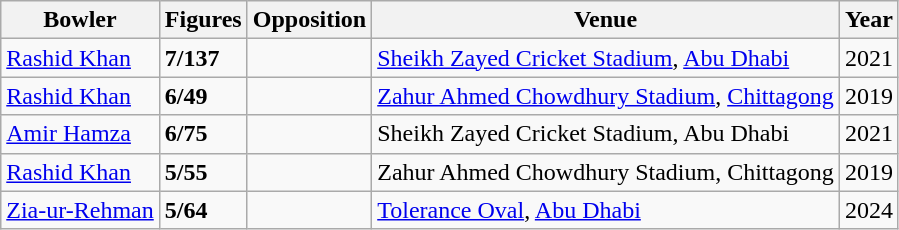<table class="wikitable">
<tr>
<th>Bowler</th>
<th>Figures</th>
<th>Opposition</th>
<th>Venue</th>
<th>Year</th>
</tr>
<tr>
<td><a href='#'>Rashid Khan</a></td>
<td><strong>7/137</strong></td>
<td></td>
<td><a href='#'>Sheikh Zayed Cricket Stadium</a>, <a href='#'>Abu Dhabi</a></td>
<td>2021</td>
</tr>
<tr>
<td><a href='#'>Rashid Khan</a></td>
<td><strong>6/49</strong></td>
<td></td>
<td><a href='#'>Zahur Ahmed Chowdhury Stadium</a>, <a href='#'>Chittagong</a></td>
<td>2019</td>
</tr>
<tr>
<td><a href='#'>Amir Hamza</a></td>
<td><strong>6/75</strong></td>
<td></td>
<td>Sheikh Zayed Cricket Stadium, Abu Dhabi</td>
<td>2021</td>
</tr>
<tr>
<td><a href='#'>Rashid Khan</a></td>
<td><strong>5/55</strong></td>
<td></td>
<td>Zahur Ahmed Chowdhury Stadium, Chittagong</td>
<td>2019</td>
</tr>
<tr>
<td><a href='#'>Zia-ur-Rehman</a></td>
<td><strong>5/64</strong></td>
<td></td>
<td><a href='#'>Tolerance Oval</a>, <a href='#'>Abu Dhabi</a></td>
<td>2024</td>
</tr>
</table>
